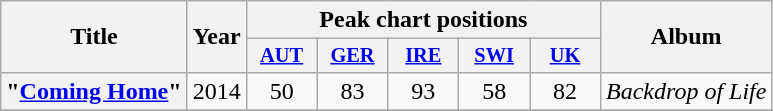<table class="wikitable plainrowheaders" style="text-align:center;">
<tr>
<th scope="col" rowspan="2">Title</th>
<th scope="col" rowspan="2">Year</th>
<th scope="col" colspan="5">Peak chart positions</th>
<th scope="col" rowspan="2">Album</th>
</tr>
<tr>
<th scope="col" style="width:3em;font-size:85%;"><a href='#'>AUT</a><br></th>
<th scope="col" style="width:3em;font-size:85%;"><a href='#'>GER</a><br></th>
<th scope="col" style="width:3em;font-size:85%;"><a href='#'>IRE</a><br></th>
<th scope="col" style="width:3em;font-size:85%;"><a href='#'>SWI</a><br></th>
<th scope="col" style="width:3em;font-size:85%;"><a href='#'>UK</a><br></th>
</tr>
<tr>
<th scope="row">"<a href='#'>Coming Home</a>"</th>
<td>2014</td>
<td>50</td>
<td>83</td>
<td>93</td>
<td>58</td>
<td>82</td>
<td><em>Backdrop of Life</em></td>
</tr>
<tr>
</tr>
</table>
